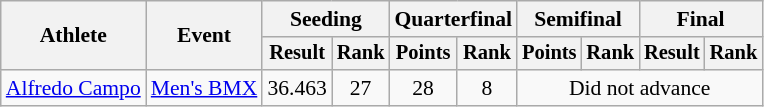<table class="wikitable" style="font-size:90%;">
<tr>
<th rowspan=2>Athlete</th>
<th rowspan=2>Event</th>
<th colspan=2>Seeding</th>
<th colspan=2>Quarterfinal</th>
<th colspan=2>Semifinal</th>
<th colspan=2>Final</th>
</tr>
<tr style="font-size:95%">
<th>Result</th>
<th>Rank</th>
<th>Points</th>
<th>Rank</th>
<th>Points</th>
<th>Rank</th>
<th>Result</th>
<th>Rank</th>
</tr>
<tr align=center>
<td align=left><a href='#'>Alfredo Campo</a></td>
<td align=left><a href='#'>Men's BMX</a></td>
<td>36.463</td>
<td>27</td>
<td>28</td>
<td>8</td>
<td colspan=4>Did not advance</td>
</tr>
</table>
